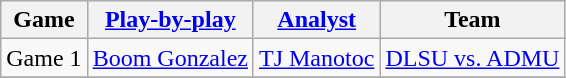<table class=wikitable>
<tr>
<th>Game</th>
<th><a href='#'>Play-by-play</a></th>
<th><a href='#'>Analyst</a></th>
<th>Team</th>
</tr>
<tr>
<td>Game 1</td>
<td><a href='#'>Boom Gonzalez</a></td>
<td><a href='#'>TJ Manotoc</a></td>
<td><a href='#'>DLSU vs. ADMU</a></td>
</tr>
<tr>
</tr>
</table>
